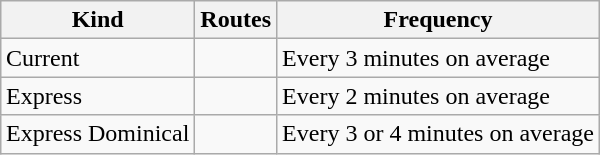<table class="wikitable" style="margin:1em auto;">
<tr>
<th>Kind</th>
<th>Routes</th>
<th>Frequency</th>
</tr>
<tr>
<td>Current</td>
<td></td>
<td>Every 3 minutes on average</td>
</tr>
<tr>
<td>Express</td>
<td></td>
<td>Every 2 minutes on average</td>
</tr>
<tr>
<td>Express Dominical</td>
<td></td>
<td>Every 3 or 4 minutes on average</td>
</tr>
</table>
